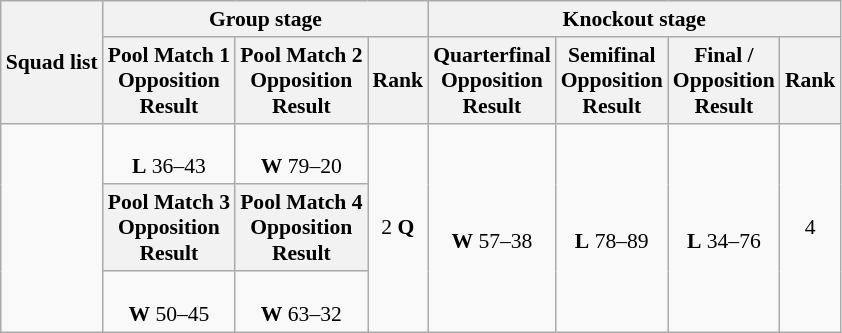<table class=wikitable style="font-size:90%">
<tr>
<th rowspan="2">Squad list</th>
<th colspan="3">Group stage</th>
<th colspan="4">Knockout stage</th>
</tr>
<tr>
<th>Pool Match 1<br>Opposition<br>Result</th>
<th>Pool Match 2<br>Opposition<br>Result</th>
<th>Rank</th>
<th>Quarterfinal<br>Opposition<br>Result</th>
<th>Semifinal<br>Opposition<br>Result</th>
<th>Final / <br>Opposition<br>Result</th>
<th>Rank</th>
</tr>
<tr align=center>
<td style="text-align:left;" rowspan="3"></td>
<td><br><strong>L</strong> 36–43</td>
<td><br><strong>W</strong> 79–20</td>
<td rowspan="3">2 <strong>Q</strong></td>
<td rowspan="3"><br><strong>W</strong> 57–38</td>
<td rowspan="3"><br><strong>L</strong> 78–89</td>
<td rowspan="3"><br><strong>L</strong> 34–76</td>
<td rowspan="3">4</td>
</tr>
<tr>
<th>Pool Match 3<br>Opposition<br>Result</th>
<th>Pool Match 4<br>Opposition<br>Result</th>
</tr>
<tr align=center>
<td><br><strong>W</strong> 50–45</td>
<td><br><strong>W</strong> 63–32</td>
</tr>
</table>
